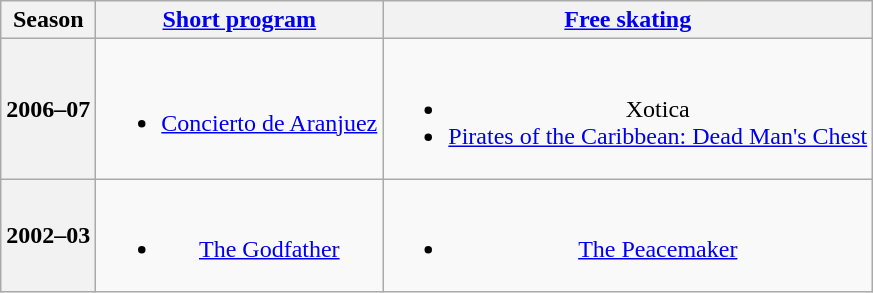<table class=wikitable style=text-align:center>
<tr>
<th>Season</th>
<th><a href='#'>Short program</a></th>
<th><a href='#'>Free skating</a></th>
</tr>
<tr>
<th>2006–07 <br> </th>
<td><br><ul><li><a href='#'>Concierto de Aranjuez</a> <br></li></ul></td>
<td><br><ul><li>Xotica <br></li><li><a href='#'>Pirates of the Caribbean: Dead Man's Chest</a> <br></li></ul></td>
</tr>
<tr>
<th>2002–03 <br> </th>
<td><br><ul><li><a href='#'>The Godfather</a> <br></li></ul></td>
<td><br><ul><li><a href='#'>The Peacemaker</a> <br></li></ul></td>
</tr>
</table>
